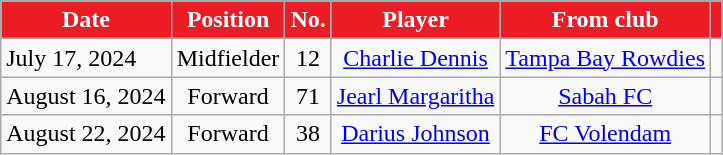<table class="wikitable">
<tr>
<th style="background:#EC1C24; color:white;"><strong>Date</strong></th>
<th style="background:#EC1C24; color:white;"><strong>Position</strong></th>
<th style="background:#EC1C24; color:white;"><strong>No.</strong></th>
<th style="background:#EC1C24; color:white;"><strong>Player</strong></th>
<th style="background:#EC1C24; color:white;"><strong>From club</strong></th>
<th style="background:#EC1C24; color:white;"><strong></strong></th>
</tr>
<tr>
<td>July 17, 2024</td>
<td style="text-align:center;">Midfielder</td>
<td style="text-align:center;">12</td>
<td style="text-align:center;"> <a href='#'>Charlie Dennis</a></td>
<td style="text-align:center;"> <a href='#'>Tampa Bay Rowdies</a></td>
<td style="text-align:center;"></td>
</tr>
<tr>
<td>August 16, 2024</td>
<td style="text-align:center;">Forward</td>
<td style="text-align:center;">71</td>
<td style="text-align:center;"> <a href='#'>Jearl Margaritha</a></td>
<td style="text-align:center;"> <a href='#'>Sabah FC</a></td>
<td style="text-align:center;"></td>
</tr>
<tr>
<td>August 22, 2024</td>
<td style="text-align:center;">Forward</td>
<td style="text-align:center;">38</td>
<td style="text-align:center;"> <a href='#'>Darius Johnson</a></td>
<td style="text-align:center;"> <a href='#'>FC Volendam</a></td>
<td style="text-align:center;"></td>
</tr>
</table>
